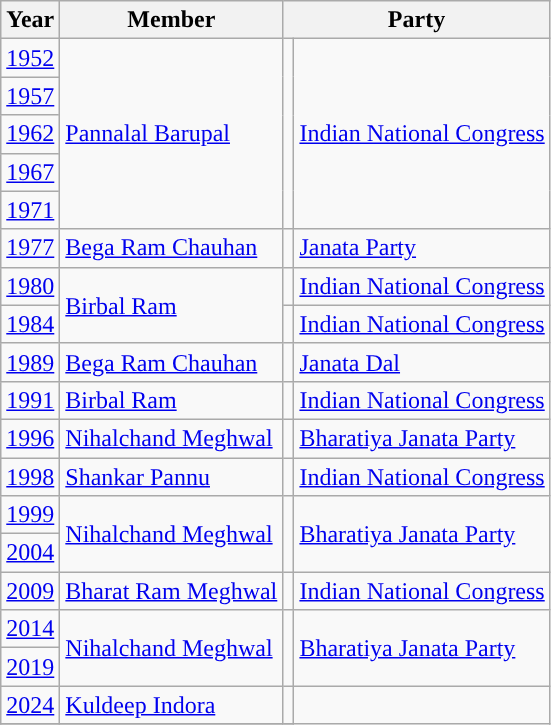<table class="wikitable">
<tr>
<th>Year</th>
<th>Member</th>
<th colspan="2">Party</th>
</tr>
<tr>
<td><a href='#'>1952</a></td>
<td rowspan="5"><a href='#'>Pannalal Barupal</a></td>
<td rowspan="5" style="background-color: "></td>
<td rowspan="5"><a href='#'>Indian National Congress</a></td>
</tr>
<tr>
<td><a href='#'>1957</a></td>
</tr>
<tr>
<td><a href='#'>1962</a></td>
</tr>
<tr>
<td><a href='#'>1967</a></td>
</tr>
<tr>
<td><a href='#'>1971</a></td>
</tr>
<tr>
<td><a href='#'>1977</a></td>
<td><a href='#'>Bega Ram Chauhan</a></td>
<td style="background-color: "></td>
<td><a href='#'>Janata Party</a></td>
</tr>
<tr>
<td><a href='#'>1980</a></td>
<td rowspan="2"><a href='#'>Birbal Ram</a></td>
<td style="background-color: "></td>
<td><a href='#'>Indian National Congress</a></td>
</tr>
<tr>
<td><a href='#'>1984</a></td>
<td style="background-color: "></td>
<td><a href='#'>Indian National Congress</a></td>
</tr>
<tr>
<td><a href='#'>1989</a></td>
<td><a href='#'>Bega Ram Chauhan</a></td>
<td style="background-color: "></td>
<td><a href='#'>Janata Dal</a></td>
</tr>
<tr>
<td><a href='#'>1991</a></td>
<td><a href='#'>Birbal Ram</a></td>
<td style="background-color: "></td>
<td><a href='#'>Indian National Congress</a></td>
</tr>
<tr>
<td><a href='#'>1996</a></td>
<td><a href='#'>Nihalchand Meghwal</a></td>
<td style="background-color: "></td>
<td><a href='#'>Bharatiya Janata Party</a></td>
</tr>
<tr>
<td><a href='#'>1998</a></td>
<td><a href='#'>Shankar Pannu</a></td>
<td style="background-color: "></td>
<td><a href='#'>Indian National Congress</a></td>
</tr>
<tr>
<td><a href='#'>1999</a></td>
<td rowspan="2"><a href='#'>Nihalchand Meghwal</a></td>
<td rowspan="2" style="background-color: "></td>
<td rowspan="2"><a href='#'>Bharatiya Janata Party</a></td>
</tr>
<tr>
<td><a href='#'>2004</a></td>
</tr>
<tr>
<td><a href='#'>2009</a></td>
<td><a href='#'>Bharat Ram Meghwal</a></td>
<td style="background-color: "></td>
<td><a href='#'>Indian National Congress</a></td>
</tr>
<tr>
<td><a href='#'>2014</a></td>
<td rowspan="2"><a href='#'>Nihalchand Meghwal</a></td>
<td rowspan="2" style="background-color: "></td>
<td rowspan="2"><a href='#'>Bharatiya Janata Party</a></td>
</tr>
<tr>
<td><a href='#'>2019</a></td>
</tr>
<tr>
<td><a href='#'>2024</a></td>
<td><a href='#'>Kuldeep Indora</a></td>
<td></td>
</tr>
<tr>
</tr>
</table>
